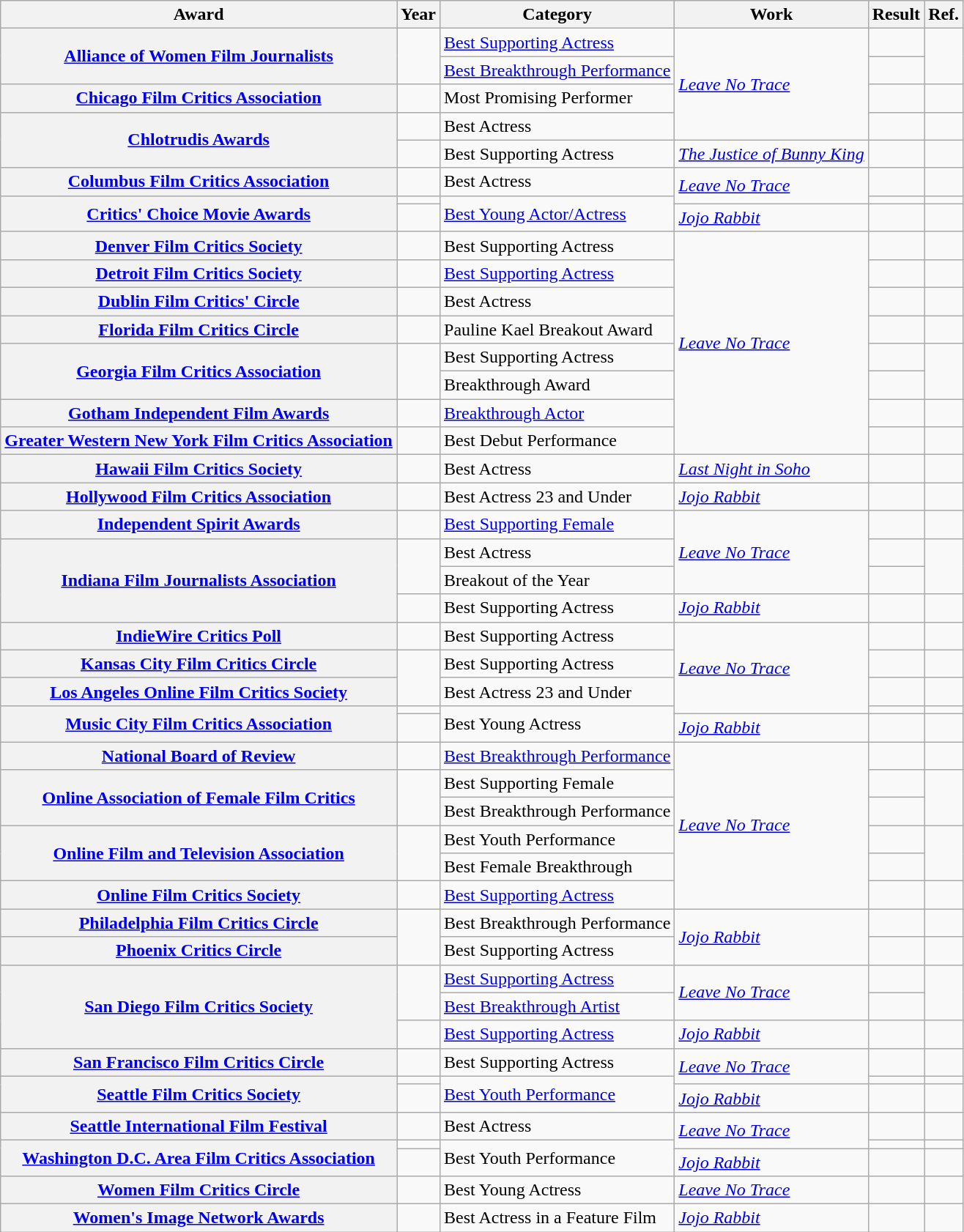<table class="wikitable sortable plainrowheaders col6center">
<tr>
<th scope="col">Award</th>
<th scope="col">Year</th>
<th scope="col">Category</th>
<th scope="col">Work</th>
<th scope="col">Result</th>
<th scope="col">Ref.</th>
</tr>
<tr>
<th scope="row" rowspan="2"><a href='#'>Alliance of Women Film Journalists</a></th>
<td rowspan="2"></td>
<td><a href='#'>Best Supporting Actress</a></td>
<td rowspan="4"><em><a href='#'>Leave No Trace</a></em></td>
<td></td>
<td style="text-align:center;" rowspan="2"></td>
</tr>
<tr>
<td><a href='#'>Best Breakthrough Performance</a></td>
<td></td>
</tr>
<tr>
<th scope="row"><a href='#'>Chicago Film Critics Association</a></th>
<td><a href='#'></a></td>
<td>Most Promising Performer</td>
<td></td>
<td style="text-align:center;"></td>
</tr>
<tr>
<th scope="row" rowspan="2"><a href='#'>Chlotrudis Awards</a></th>
<td></td>
<td>Best Actress</td>
<td></td>
<td style="text-align:center;"></td>
</tr>
<tr>
<td></td>
<td>Best Supporting Actress</td>
<td><em><a href='#'>The Justice of Bunny King</a></em></td>
<td></td>
<td style="text-align:center;"></td>
</tr>
<tr>
<th scope="row"><a href='#'>Columbus Film Critics Association</a></th>
<td></td>
<td>Best Actress</td>
<td rowspan="2"><em><a href='#'>Leave No Trace</a></em></td>
<td></td>
<td style="text-align:center;"></td>
</tr>
<tr>
<th scope="row" rowspan="2"><a href='#'>Critics' Choice Movie Awards</a></th>
<td><a href='#'></a></td>
<td rowspan="2"><a href='#'>Best Young Actor/Actress</a></td>
<td></td>
<td style="text-align:center;"></td>
</tr>
<tr>
<td><a href='#'></a></td>
<td><em><a href='#'>Jojo Rabbit</a></em></td>
<td></td>
<td style="text-align:center;"></td>
</tr>
<tr>
<th scope="row"><a href='#'>Denver Film Critics Society</a></th>
<td></td>
<td>Best Supporting Actress</td>
<td rowspan="8"><em><a href='#'>Leave No Trace</a></em></td>
<td></td>
<td style="text-align:center;"></td>
</tr>
<tr>
<th scope="row"><a href='#'>Detroit Film Critics Society</a></th>
<td><a href='#'></a></td>
<td><a href='#'>Best Supporting Actress</a></td>
<td></td>
<td style="text-align:center;"></td>
</tr>
<tr>
<th scope="row"><a href='#'>Dublin Film Critics' Circle</a></th>
<td></td>
<td>Best Actress</td>
<td></td>
<td style="text-align:center;"></td>
</tr>
<tr>
<th scope="row"><a href='#'>Florida Film Critics Circle</a></th>
<td><a href='#'></a></td>
<td>Pauline Kael Breakout Award</td>
<td></td>
<td style="text-align:center;"></td>
</tr>
<tr>
<th scope="row" rowspan="2"><a href='#'>Georgia Film Critics Association</a></th>
<td rowspan="2"></td>
<td>Best Supporting Actress</td>
<td></td>
<td style="text-align:center;" rowspan="2"></td>
</tr>
<tr>
<td>Breakthrough Award</td>
<td></td>
</tr>
<tr>
<th scope="row"><a href='#'>Gotham Independent Film Awards</a></th>
<td><a href='#'></a></td>
<td><a href='#'>Breakthrough Actor</a></td>
<td></td>
<td style="text-align:center;"></td>
</tr>
<tr>
<th scope="row"><a href='#'>Greater Western New York Film Critics Association</a></th>
<td></td>
<td>Best Debut Performance</td>
<td></td>
<td style="text-align:center;"></td>
</tr>
<tr>
<th scope="row"><a href='#'>Hawaii Film Critics Society</a></th>
<td></td>
<td>Best Actress</td>
<td><em><a href='#'>Last Night in Soho</a></em></td>
<td></td>
<td style="text-align:center;"></td>
</tr>
<tr>
<th scope="row"><a href='#'>Hollywood Film Critics Association</a></th>
<td><a href='#'></a></td>
<td>Best Actress 23 and Under</td>
<td><em><a href='#'>Jojo Rabbit</a></em></td>
<td></td>
<td style="text-align:center;"></td>
</tr>
<tr>
<th scope="row"><a href='#'>Independent Spirit Awards</a></th>
<td><a href='#'></a></td>
<td><a href='#'>Best Supporting Female</a></td>
<td rowspan="3"><em><a href='#'>Leave No Trace</a></em></td>
<td></td>
<td style="text-align:center;"></td>
</tr>
<tr>
<th scope="row" rowspan="3"><a href='#'>Indiana Film Journalists Association</a></th>
<td rowspan="2"></td>
<td>Best Actress</td>
<td></td>
<td style="text-align:center;" rowspan="2"></td>
</tr>
<tr>
<td>Breakout of the Year</td>
<td></td>
</tr>
<tr>
<td></td>
<td>Best Supporting Actress</td>
<td><em><a href='#'>Jojo Rabbit</a></em></td>
<td></td>
<td style="text-align:center;"></td>
</tr>
<tr>
<th scope="row"><a href='#'>IndieWire Critics Poll</a></th>
<td><a href='#'></a></td>
<td>Best Supporting Actress</td>
<td rowspan="4"><em><a href='#'>Leave No Trace</a></em></td>
<td></td>
<td style="text-align:center;"></td>
</tr>
<tr>
<th scope="row"><a href='#'>Kansas City Film Critics Circle</a></th>
<td rowspan="2"></td>
<td>Best Supporting Actress</td>
<td></td>
<td style="text-align:center;"></td>
</tr>
<tr>
<th scope="row"><a href='#'>Los Angeles Online Film Critics Society</a></th>
<td>Best Actress 23 and Under</td>
<td></td>
<td style="text-align:center;"></td>
</tr>
<tr>
<th scope="row" rowspan="2"><a href='#'>Music City Film Critics Association</a></th>
<td></td>
<td rowspan="2">Best Young Actress</td>
<td></td>
<td style="text-align:center;"></td>
</tr>
<tr>
<td></td>
<td><em><a href='#'>Jojo Rabbit</a></em></td>
<td></td>
<td style="text-align:center;"></td>
</tr>
<tr>
<th scope="row"><a href='#'>National Board of Review</a></th>
<td><a href='#'></a></td>
<td><a href='#'>Best Breakthrough Performance</a></td>
<td rowspan="6"><em><a href='#'>Leave No Trace</a></em></td>
<td></td>
<td style="text-align:center;"></td>
</tr>
<tr>
<th scope="row" rowspan="2"><a href='#'>Online Association of Female Film Critics</a></th>
<td rowspan="2"></td>
<td>Best Supporting Female</td>
<td></td>
<td style="text-align:center;" rowspan="2"></td>
</tr>
<tr>
<td>Best Breakthrough Performance</td>
<td></td>
</tr>
<tr>
<th scope="row" rowspan="2"><a href='#'>Online Film and Television Association</a></th>
<td rowspan="2"></td>
<td>Best Youth Performance</td>
<td></td>
<td style="text-align:center;" rowspan="2"></td>
</tr>
<tr>
<td>Best Female Breakthrough</td>
<td></td>
</tr>
<tr>
<th scope="row"><a href='#'>Online Film Critics Society</a></th>
<td><a href='#'></a></td>
<td><a href='#'>Best Supporting Actress</a></td>
<td></td>
<td style="text-align:center;"></td>
</tr>
<tr>
<th scope="row"><a href='#'>Philadelphia Film Critics Circle</a></th>
<td rowspan="2"></td>
<td>Best Breakthrough Performance</td>
<td rowspan="2"><em><a href='#'>Jojo Rabbit</a></em></td>
<td></td>
<td style="text-align:center;"></td>
</tr>
<tr>
<th scope="row"><a href='#'>Phoenix Critics Circle</a></th>
<td>Best Supporting Actress</td>
<td></td>
<td style="text-align:center;"></td>
</tr>
<tr>
<th scope="row" rowspan="3"><a href='#'>San Diego Film Critics Society</a></th>
<td rowspan="2"><a href='#'></a></td>
<td><a href='#'>Best Supporting Actress</a></td>
<td rowspan="2"><em><a href='#'>Leave No Trace</a></em></td>
<td></td>
<td style="text-align:center;" rowspan="2"></td>
</tr>
<tr>
<td><a href='#'>Best Breakthrough Artist</a></td>
<td></td>
</tr>
<tr>
<td><a href='#'></a></td>
<td><a href='#'>Best Supporting Actress</a></td>
<td><em><a href='#'>Jojo Rabbit</a></em></td>
<td></td>
<td style="text-align:center;"></td>
</tr>
<tr>
<th scope="row"><a href='#'>San Francisco Film Critics Circle</a></th>
<td></td>
<td>Best Supporting Actress</td>
<td rowspan="2"><em><a href='#'>Leave No Trace</a></em></td>
<td></td>
<td style="text-align:center;"></td>
</tr>
<tr>
<th scope="row" rowspan="2"><a href='#'>Seattle Film Critics Society</a></th>
<td><a href='#'></a></td>
<td rowspan="2"><a href='#'>Best Youth Performance</a></td>
<td></td>
<td style="text-align:center;"></td>
</tr>
<tr>
<td><a href='#'></a></td>
<td><em><a href='#'>Jojo Rabbit</a></em></td>
<td></td>
<td style="text-align:center;"></td>
</tr>
<tr>
<th scope="row"><a href='#'>Seattle International Film Festival</a></th>
<td></td>
<td>Best Actress</td>
<td rowspan="2"><em><a href='#'>Leave No Trace</a></em></td>
<td></td>
<td style="text-align:center;"></td>
</tr>
<tr>
<th scope="row" rowspan="2"><a href='#'>Washington D.C. Area Film Critics Association</a></th>
<td><a href='#'></a></td>
<td rowspan="2">Best Youth Performance</td>
<td></td>
<td style="text-align:center;"></td>
</tr>
<tr>
<td><a href='#'></a></td>
<td><em><a href='#'>Jojo Rabbit</a></em></td>
<td></td>
<td style="text-align:center;"></td>
</tr>
<tr>
<th scope="row"><a href='#'>Women Film Critics Circle</a></th>
<td></td>
<td>Best Young Actress</td>
<td><em><a href='#'>Leave No Trace</a></em></td>
<td></td>
<td style="text-align:center;"></td>
</tr>
<tr>
<th scope="row"><a href='#'>Women's Image Network Awards</a></th>
<td></td>
<td>Best Actress in a Feature Film</td>
<td><em><a href='#'>Jojo Rabbit</a></em></td>
<td></td>
<td style="text-align:center;"></td>
</tr>
</table>
